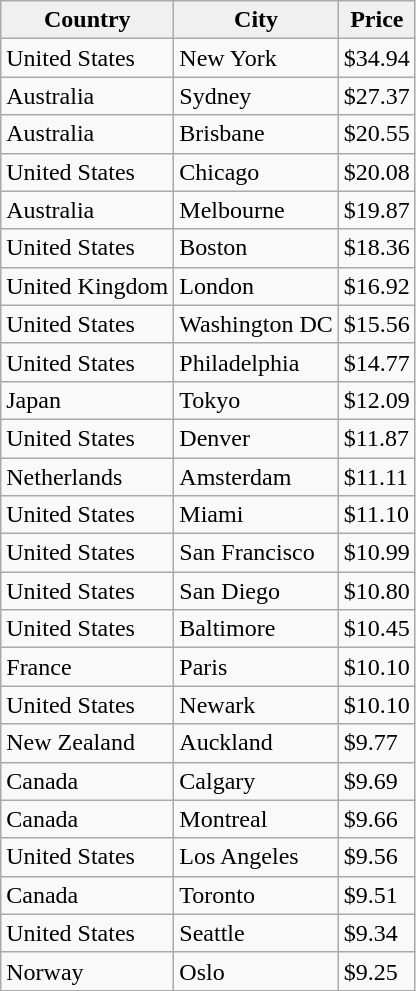<table class="wikitable sortable mw-collapsible">
<tr>
<td style="background:#f0f0f0;" align="center"><strong>Country</strong></td>
<td style="background:#f0f0f0;" align="center"><strong>City</strong></td>
<td style="background:#f0f0f0;" align="center"><strong>Price</strong></td>
</tr>
<tr>
<td>United States</td>
<td>New York</td>
<td>$34.94</td>
</tr>
<tr>
<td>Australia</td>
<td>Sydney</td>
<td>$27.37</td>
</tr>
<tr>
<td>Australia</td>
<td>Brisbane</td>
<td>$20.55</td>
</tr>
<tr>
<td>United States</td>
<td>Chicago</td>
<td>$20.08</td>
</tr>
<tr>
<td>Australia</td>
<td>Melbourne</td>
<td>$19.87</td>
</tr>
<tr>
<td>United States</td>
<td>Boston</td>
<td>$18.36</td>
</tr>
<tr>
<td>United Kingdom</td>
<td>London</td>
<td>$16.92</td>
</tr>
<tr>
<td>United States</td>
<td>Washington DC</td>
<td>$15.56</td>
</tr>
<tr>
<td>United States</td>
<td>Philadelphia</td>
<td>$14.77</td>
</tr>
<tr>
<td>Japan</td>
<td>Tokyo</td>
<td>$12.09</td>
</tr>
<tr>
<td>United States</td>
<td>Denver</td>
<td>$11.87</td>
</tr>
<tr>
<td>Netherlands</td>
<td>Amsterdam</td>
<td>$11.11</td>
</tr>
<tr>
<td>United States</td>
<td>Miami</td>
<td>$11.10</td>
</tr>
<tr>
<td>United States</td>
<td>San Francisco</td>
<td>$10.99</td>
</tr>
<tr>
<td>United States</td>
<td>San Diego</td>
<td>$10.80</td>
</tr>
<tr>
<td>United States</td>
<td>Baltimore</td>
<td>$10.45</td>
</tr>
<tr>
<td>France</td>
<td>Paris</td>
<td>$10.10</td>
</tr>
<tr>
<td>United States</td>
<td>Newark</td>
<td>$10.10</td>
</tr>
<tr>
<td>New Zealand</td>
<td>Auckland</td>
<td>$9.77</td>
</tr>
<tr>
<td>Canada</td>
<td>Calgary</td>
<td>$9.69</td>
</tr>
<tr>
<td>Canada</td>
<td>Montreal</td>
<td>$9.66</td>
</tr>
<tr>
<td>United States</td>
<td>Los Angeles</td>
<td>$9.56</td>
</tr>
<tr>
<td>Canada</td>
<td>Toronto</td>
<td>$9.51</td>
</tr>
<tr>
<td>United States</td>
<td>Seattle</td>
<td>$9.34</td>
</tr>
<tr>
<td>Norway</td>
<td>Oslo</td>
<td>$9.25</td>
</tr>
</table>
